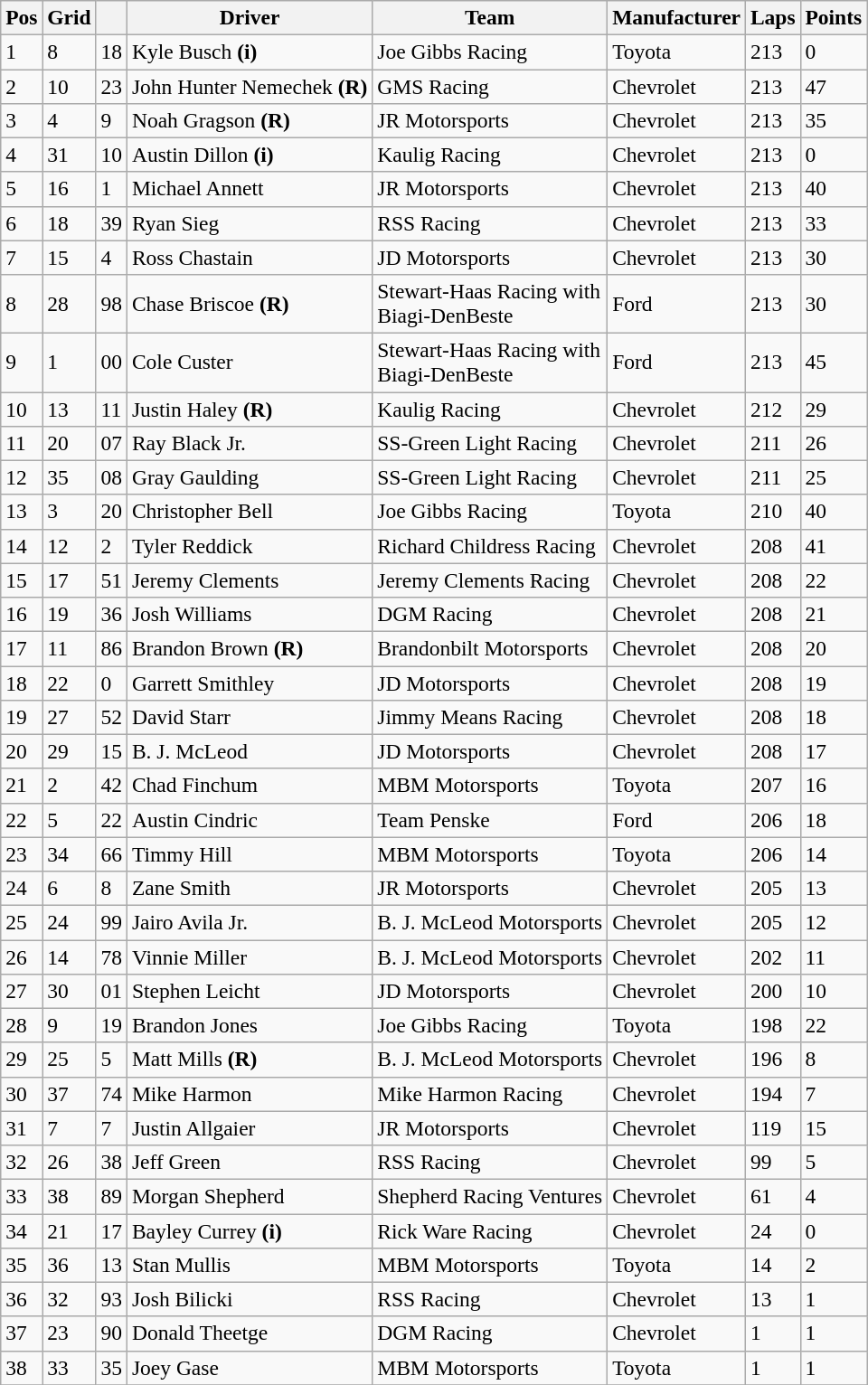<table class="wikitable" style="font-size:98%">
<tr>
<th>Pos</th>
<th>Grid</th>
<th></th>
<th>Driver</th>
<th>Team</th>
<th>Manufacturer</th>
<th>Laps</th>
<th>Points</th>
</tr>
<tr>
<td>1</td>
<td>8</td>
<td>18</td>
<td>Kyle Busch <strong>(i)</strong></td>
<td>Joe Gibbs Racing</td>
<td>Toyota</td>
<td>213</td>
<td>0</td>
</tr>
<tr>
<td>2</td>
<td>10</td>
<td>23</td>
<td>John Hunter Nemechek <strong>(R)</strong></td>
<td>GMS Racing</td>
<td>Chevrolet</td>
<td>213</td>
<td>47</td>
</tr>
<tr>
<td>3</td>
<td>4</td>
<td>9</td>
<td>Noah Gragson <strong>(R)</strong></td>
<td>JR Motorsports</td>
<td>Chevrolet</td>
<td>213</td>
<td>35</td>
</tr>
<tr>
<td>4</td>
<td>31</td>
<td>10</td>
<td>Austin Dillon <strong>(i)</strong></td>
<td>Kaulig Racing</td>
<td>Chevrolet</td>
<td>213</td>
<td>0</td>
</tr>
<tr>
<td>5</td>
<td>16</td>
<td>1</td>
<td>Michael Annett</td>
<td>JR Motorsports</td>
<td>Chevrolet</td>
<td>213</td>
<td>40</td>
</tr>
<tr>
<td>6</td>
<td>18</td>
<td>39</td>
<td>Ryan Sieg</td>
<td>RSS Racing</td>
<td>Chevrolet</td>
<td>213</td>
<td>33</td>
</tr>
<tr>
<td>7</td>
<td>15</td>
<td>4</td>
<td>Ross Chastain</td>
<td>JD Motorsports</td>
<td>Chevrolet</td>
<td>213</td>
<td>30</td>
</tr>
<tr>
<td>8</td>
<td>28</td>
<td>98</td>
<td>Chase Briscoe <strong>(R)</strong></td>
<td>Stewart-Haas Racing with<br>Biagi-DenBeste</td>
<td>Ford</td>
<td>213</td>
<td>30</td>
</tr>
<tr>
<td>9</td>
<td>1</td>
<td>00</td>
<td>Cole Custer</td>
<td>Stewart-Haas Racing with<br>Biagi-DenBeste</td>
<td>Ford</td>
<td>213</td>
<td>45</td>
</tr>
<tr>
<td>10</td>
<td>13</td>
<td>11</td>
<td>Justin Haley <strong>(R)</strong></td>
<td>Kaulig Racing</td>
<td>Chevrolet</td>
<td>212</td>
<td>29</td>
</tr>
<tr>
<td>11</td>
<td>20</td>
<td>07</td>
<td>Ray Black Jr.</td>
<td>SS-Green Light Racing</td>
<td>Chevrolet</td>
<td>211</td>
<td>26</td>
</tr>
<tr>
<td>12</td>
<td>35</td>
<td>08</td>
<td>Gray Gaulding</td>
<td>SS-Green Light Racing</td>
<td>Chevrolet</td>
<td>211</td>
<td>25</td>
</tr>
<tr>
<td>13</td>
<td>3</td>
<td>20</td>
<td>Christopher Bell</td>
<td>Joe Gibbs Racing</td>
<td>Toyota</td>
<td>210</td>
<td>40</td>
</tr>
<tr>
<td>14</td>
<td>12</td>
<td>2</td>
<td>Tyler Reddick</td>
<td>Richard Childress Racing</td>
<td>Chevrolet</td>
<td>208</td>
<td>41</td>
</tr>
<tr>
<td>15</td>
<td>17</td>
<td>51</td>
<td>Jeremy Clements</td>
<td>Jeremy Clements Racing</td>
<td>Chevrolet</td>
<td>208</td>
<td>22</td>
</tr>
<tr>
<td>16</td>
<td>19</td>
<td>36</td>
<td>Josh Williams</td>
<td>DGM Racing</td>
<td>Chevrolet</td>
<td>208</td>
<td>21</td>
</tr>
<tr>
<td>17</td>
<td>11</td>
<td>86</td>
<td>Brandon Brown <strong>(R)</strong></td>
<td>Brandonbilt Motorsports</td>
<td>Chevrolet</td>
<td>208</td>
<td>20</td>
</tr>
<tr>
<td>18</td>
<td>22</td>
<td>0</td>
<td>Garrett Smithley</td>
<td>JD Motorsports</td>
<td>Chevrolet</td>
<td>208</td>
<td>19</td>
</tr>
<tr>
<td>19</td>
<td>27</td>
<td>52</td>
<td>David Starr</td>
<td>Jimmy Means Racing</td>
<td>Chevrolet</td>
<td>208</td>
<td>18</td>
</tr>
<tr>
<td>20</td>
<td>29</td>
<td>15</td>
<td>B. J. McLeod</td>
<td>JD Motorsports</td>
<td>Chevrolet</td>
<td>208</td>
<td>17</td>
</tr>
<tr>
<td>21</td>
<td>2</td>
<td>42</td>
<td>Chad Finchum</td>
<td>MBM Motorsports</td>
<td>Toyota</td>
<td>207</td>
<td>16</td>
</tr>
<tr>
<td>22</td>
<td>5</td>
<td>22</td>
<td>Austin Cindric</td>
<td>Team Penske</td>
<td>Ford</td>
<td>206</td>
<td>18</td>
</tr>
<tr>
<td>23</td>
<td>34</td>
<td>66</td>
<td>Timmy Hill</td>
<td>MBM Motorsports</td>
<td>Toyota</td>
<td>206</td>
<td>14</td>
</tr>
<tr>
<td>24</td>
<td>6</td>
<td>8</td>
<td>Zane Smith</td>
<td>JR Motorsports</td>
<td>Chevrolet</td>
<td>205</td>
<td>13</td>
</tr>
<tr>
<td>25</td>
<td>24</td>
<td>99</td>
<td>Jairo Avila Jr.</td>
<td>B. J. McLeod Motorsports</td>
<td>Chevrolet</td>
<td>205</td>
<td>12</td>
</tr>
<tr>
<td>26</td>
<td>14</td>
<td>78</td>
<td>Vinnie Miller</td>
<td>B. J. McLeod Motorsports</td>
<td>Chevrolet</td>
<td>202</td>
<td>11</td>
</tr>
<tr>
<td>27</td>
<td>30</td>
<td>01</td>
<td>Stephen Leicht</td>
<td>JD Motorsports</td>
<td>Chevrolet</td>
<td>200</td>
<td>10</td>
</tr>
<tr>
<td>28</td>
<td>9</td>
<td>19</td>
<td>Brandon Jones</td>
<td>Joe Gibbs Racing</td>
<td>Toyota</td>
<td>198</td>
<td>22</td>
</tr>
<tr>
<td>29</td>
<td>25</td>
<td>5</td>
<td>Matt Mills <strong>(R)</strong></td>
<td>B. J. McLeod Motorsports</td>
<td>Chevrolet</td>
<td>196</td>
<td>8</td>
</tr>
<tr>
<td>30</td>
<td>37</td>
<td>74</td>
<td>Mike Harmon</td>
<td>Mike Harmon Racing</td>
<td>Chevrolet</td>
<td>194</td>
<td>7</td>
</tr>
<tr>
<td>31</td>
<td>7</td>
<td>7</td>
<td>Justin Allgaier</td>
<td>JR Motorsports</td>
<td>Chevrolet</td>
<td>119</td>
<td>15</td>
</tr>
<tr>
<td>32</td>
<td>26</td>
<td>38</td>
<td>Jeff Green</td>
<td>RSS Racing</td>
<td>Chevrolet</td>
<td>99</td>
<td>5</td>
</tr>
<tr>
<td>33</td>
<td>38</td>
<td>89</td>
<td>Morgan Shepherd</td>
<td>Shepherd Racing Ventures</td>
<td>Chevrolet</td>
<td>61</td>
<td>4</td>
</tr>
<tr>
<td>34</td>
<td>21</td>
<td>17</td>
<td>Bayley Currey <strong>(i)</strong></td>
<td>Rick Ware Racing</td>
<td>Chevrolet</td>
<td>24</td>
<td>0</td>
</tr>
<tr>
<td>35</td>
<td>36</td>
<td>13</td>
<td>Stan Mullis</td>
<td>MBM Motorsports</td>
<td>Toyota</td>
<td>14</td>
<td>2</td>
</tr>
<tr>
<td>36</td>
<td>32</td>
<td>93</td>
<td>Josh Bilicki</td>
<td>RSS Racing</td>
<td>Chevrolet</td>
<td>13</td>
<td>1</td>
</tr>
<tr>
<td>37</td>
<td>23</td>
<td>90</td>
<td>Donald Theetge</td>
<td>DGM Racing</td>
<td>Chevrolet</td>
<td>1</td>
<td>1</td>
</tr>
<tr>
<td>38</td>
<td>33</td>
<td>35</td>
<td>Joey Gase</td>
<td>MBM Motorsports</td>
<td>Toyota</td>
<td>1</td>
<td>1</td>
</tr>
<tr>
</tr>
</table>
